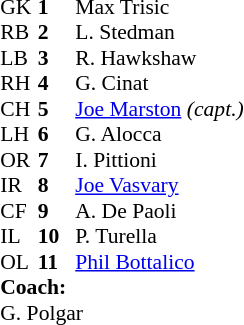<table cellspacing="0" cellpadding="0" style="font-size:90%;margin:auto">
<tr>
<th width=25></th>
<th width=25></th>
</tr>
<tr>
<td>GK</td>
<td><strong>1</strong></td>
<td> Max Trisic</td>
</tr>
<tr>
<td>RB</td>
<td><strong>2</strong></td>
<td> L. Stedman</td>
</tr>
<tr>
<td>LB</td>
<td><strong>3</strong></td>
<td> R. Hawkshaw</td>
</tr>
<tr>
<td>RH</td>
<td><strong>4</strong></td>
<td> G. Cinat</td>
</tr>
<tr>
<td>CH</td>
<td><strong>5</strong></td>
<td> <a href='#'>Joe Marston</a> <em>(capt.)</em></td>
</tr>
<tr>
<td>LH</td>
<td><strong>6</strong></td>
<td> G. Alocca</td>
</tr>
<tr>
<td>OR</td>
<td><strong>7</strong></td>
<td> I. Pittioni</td>
</tr>
<tr>
<td>IR</td>
<td><strong>8</strong></td>
<td> <a href='#'>Joe Vasvary</a></td>
</tr>
<tr>
<td>CF</td>
<td><strong>9</strong></td>
<td> A. De Paoli</td>
</tr>
<tr>
<td>IL</td>
<td><strong>10</strong></td>
<td> P. Turella</td>
</tr>
<tr>
<td>OL</td>
<td><strong>11</strong></td>
<td> <a href='#'>Phil Bottalico</a></td>
</tr>
<tr>
<td colspan=3><strong>Coach:</strong></td>
</tr>
<tr>
<td colspan=4> G. Polgar</td>
</tr>
</table>
